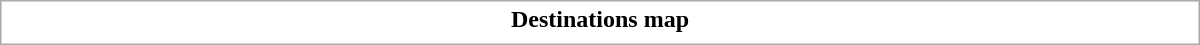<table class="collapsible collapsed" style="border:1px #aaa solid; width:50em; margin:0.2em auto">
<tr>
<th>Destinations map</th>
</tr>
<tr>
<td></td>
</tr>
</table>
